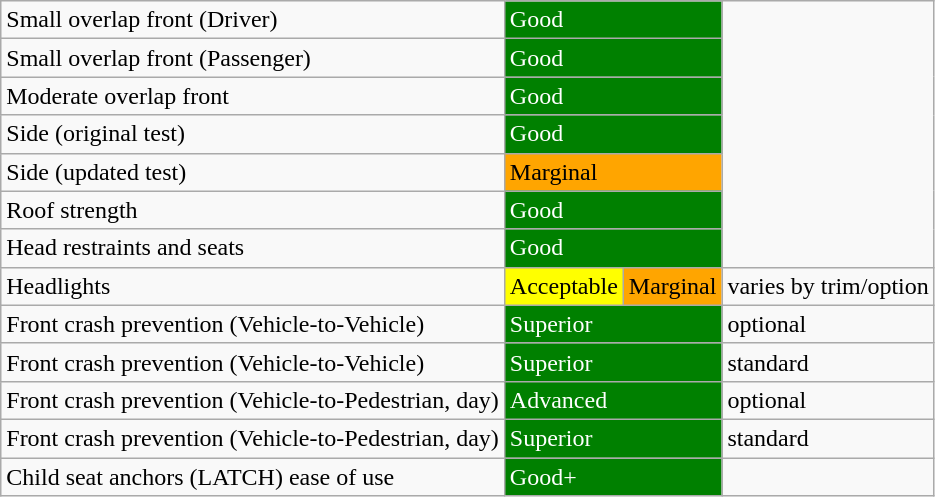<table class="wikitable">
<tr>
<td>Small overlap front (Driver)</td>
<td colspan="2" style="color:white;background: green">Good</td>
</tr>
<tr>
<td>Small overlap front (Passenger)</td>
<td colspan="2" style="color:white;background: green">Good</td>
</tr>
<tr>
<td>Moderate overlap front</td>
<td colspan="2" style="color:white;background: green">Good</td>
</tr>
<tr>
<td>Side (original test)</td>
<td colspan="2" style="color:white;background: green">Good</td>
</tr>
<tr>
<td>Side (updated test)</td>
<td colspan="2" style="color:black;background: orange">Marginal</td>
</tr>
<tr>
<td>Roof strength</td>
<td colspan="2" style="color:white;background: green">Good</td>
</tr>
<tr>
<td>Head restraints and seats</td>
<td colspan="2" style="color:white;background: green">Good</td>
</tr>
<tr>
<td>Headlights</td>
<td style="color:black;background: yellow">Acceptable</td>
<td style="color:black;background: orange">Marginal</td>
<td>varies by trim/option</td>
</tr>
<tr>
<td>Front crash prevention (Vehicle-to-Vehicle)</td>
<td colspan="2" style="color:white;background: green">Superior</td>
<td>optional</td>
</tr>
<tr>
<td>Front crash prevention (Vehicle-to-Vehicle)</td>
<td colspan="2" style="color:white;background: green">Superior</td>
<td>standard</td>
</tr>
<tr>
<td>Front crash prevention (Vehicle-to-Pedestrian, day)</td>
<td colspan="2" style="color:white;background: green">Advanced</td>
<td>optional</td>
</tr>
<tr>
<td>Front crash prevention (Vehicle-to-Pedestrian, day)</td>
<td colspan="2" style="color:white;background: green">Superior</td>
<td>standard</td>
</tr>
<tr>
<td>Child seat anchors (LATCH) ease of use</td>
<td colspan="2" style="color:white; background: green">Good+</td>
<td></td>
</tr>
</table>
